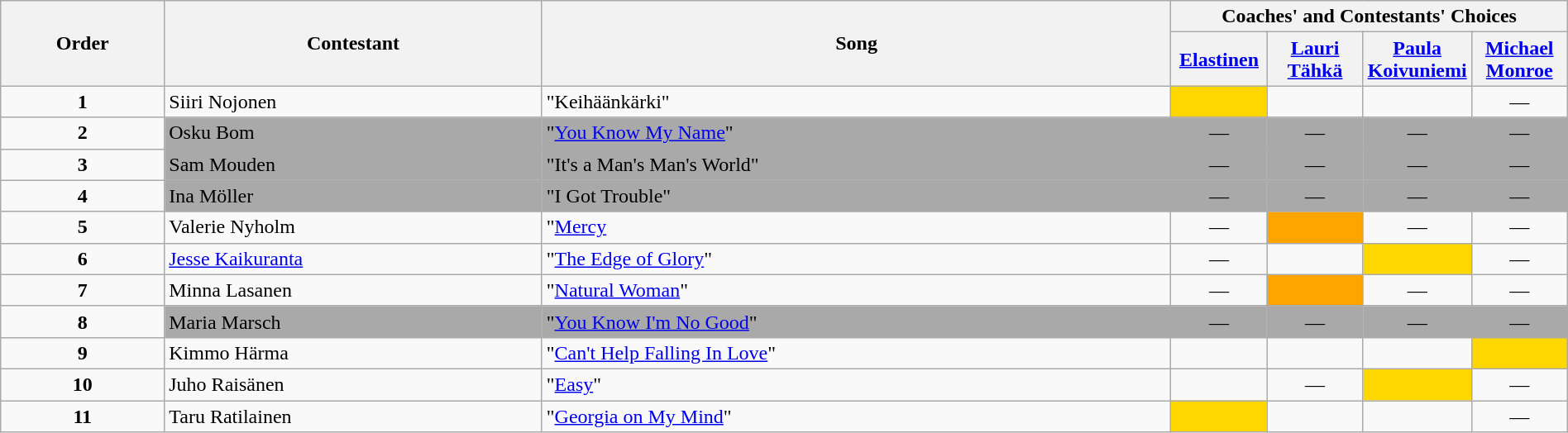<table class="wikitable" style="width:100%;">
<tr>
<th rowspan=2>Order</th>
<th rowspan=2>Contestant</th>
<th rowspan=2>Song</th>
<th colspan=4>Coaches' and Contestants' Choices</th>
</tr>
<tr>
<th width="70"><a href='#'>Elastinen</a></th>
<th width="70"><a href='#'>Lauri Tähkä</a></th>
<th width="70"><a href='#'>Paula Koivuniemi</a></th>
<th width="70"><a href='#'>Michael Monroe</a></th>
</tr>
<tr>
<td align="center"><strong>1</strong></td>
<td>Siiri Nojonen</td>
<td>"Keihäänkärki"</td>
<td style="background:gold;text-align:center;"></td>
<td style=";text-align:center;"></td>
<td style=";text-align:center;"></td>
<td align="center">—</td>
</tr>
<tr>
<td align="center"><strong>2</strong></td>
<td style="background:darkgrey;text-align:left;">Osku Bom</td>
<td style="background:darkgrey;text-align:left;">"<a href='#'>You Know My Name</a>"</td>
<td style="background:darkgrey;text-align:center;">—</td>
<td style="background:darkgrey;text-align:center;">—</td>
<td style="background:darkgrey;text-align:center;">—</td>
<td style="background:darkgrey;text-align:center;">—</td>
</tr>
<tr>
<td align="center"><strong>3</strong></td>
<td style="background:darkgrey;text-align:left;">Sam Mouden</td>
<td style="background:darkgrey;text-align:left;">"It's a Man's Man's World"</td>
<td style="background:darkgrey;text-align:center;">—</td>
<td style="background:darkgrey;text-align:center;">—</td>
<td style="background:darkgrey;text-align:center;">—</td>
<td style="background:darkgrey;text-align:center;">—</td>
</tr>
<tr>
<td align="center"><strong>4</strong></td>
<td style="background:darkgrey;text-align:left;">Ina Möller</td>
<td style="background:darkgrey;text-align:left;">"I Got Trouble"</td>
<td style="background:darkgrey;text-align:center;">—</td>
<td style="background:darkgrey;text-align:center;">—</td>
<td style="background:darkgrey;text-align:center;">—</td>
<td style="background:darkgrey;text-align:center;">—</td>
</tr>
<tr>
<td align="center"><strong>5</strong></td>
<td>Valerie Nyholm</td>
<td>"<a href='#'>Mercy</a></td>
<td align="center">—</td>
<td style="background:orange;text-align:center;"></td>
<td align="center">—</td>
<td align="center">—</td>
</tr>
<tr>
<td align="center"><strong>6</strong></td>
<td><a href='#'>Jesse Kaikuranta</a></td>
<td>"<a href='#'>The Edge of Glory</a>"</td>
<td align="center">—</td>
<td style=";text-align:center;"></td>
<td style="background:gold;text-align:center;"></td>
<td align="center">—</td>
</tr>
<tr>
<td align="center"><strong>7</strong></td>
<td>Minna Lasanen</td>
<td>"<a href='#'>Natural Woman</a>"</td>
<td align="center">—</td>
<td style="background:orange;text-align:center;"></td>
<td align="center">—</td>
<td align="center">—</td>
</tr>
<tr>
<td align="center"><strong>8</strong></td>
<td style="background:darkgrey;text-align:left;">Maria Marsch</td>
<td style="background:darkgrey;text-align:left;">"<a href='#'>You Know I'm No Good</a>"</td>
<td style="background:darkgrey;text-align:center;">—</td>
<td style="background:darkgrey;text-align:center;">—</td>
<td style="background:darkgrey;text-align:center;">—</td>
<td style="background:darkgrey;text-align:center;">—</td>
</tr>
<tr>
<td align="center"><strong>9</strong></td>
<td>Kimmo Härma</td>
<td>"<a href='#'>Can't Help Falling In Love</a>"</td>
<td style=";text-align:center;"></td>
<td style=";text-align:center;"></td>
<td style=";text-align:center;"></td>
<td style="background:gold;text-align:center;"></td>
</tr>
<tr>
<td align="center"><strong>10</strong></td>
<td>Juho Raisänen</td>
<td>"<a href='#'>Easy</a>"</td>
<td style=";text-align:center;"></td>
<td align="center">—</td>
<td style="background:gold;text-align:center;"></td>
<td align="center">—</td>
</tr>
<tr>
<td align="center"><strong>11</strong></td>
<td>Taru Ratilainen</td>
<td>"<a href='#'>Georgia on My Mind</a>"</td>
<td style="background:gold;text-align:center;"></td>
<td style=";text-align:center;"></td>
<td style=";text-align:center;"></td>
<td align="center">—</td>
</tr>
</table>
